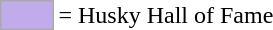<table>
<tr>
<td style="background-color:#C0ACEA; border:1px solid #aaaaaa; width:2em;"></td>
<td>= Husky Hall of Fame</td>
</tr>
</table>
